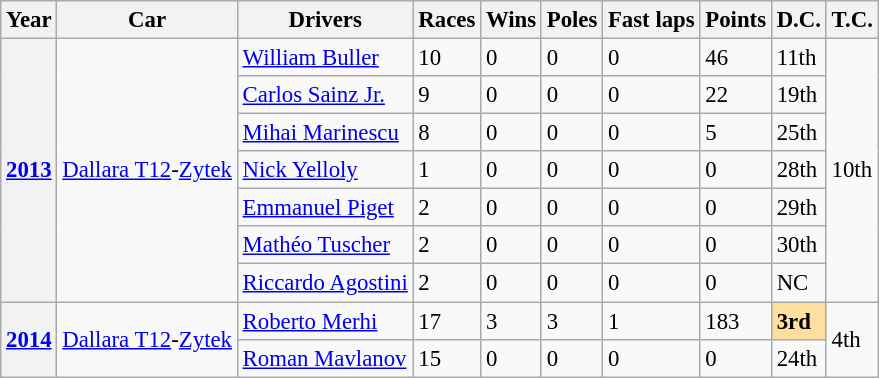<table class="wikitable" style="font-size:95%">
<tr>
<th>Year</th>
<th>Car</th>
<th>Drivers</th>
<th>Races</th>
<th>Wins</th>
<th>Poles</th>
<th>Fast laps</th>
<th>Points</th>
<th>D.C.</th>
<th>T.C.</th>
</tr>
<tr>
<th rowspan=7><a href='#'>2013</a></th>
<td rowspan=7><a href='#'>Dallara T12</a>-<a href='#'>Zytek</a></td>
<td> <a href='#'>William Buller</a></td>
<td>10</td>
<td>0</td>
<td>0</td>
<td>0</td>
<td>46</td>
<td>11th</td>
<td rowspan=7>10th</td>
</tr>
<tr>
<td> <a href='#'>Carlos Sainz Jr.</a></td>
<td>9</td>
<td>0</td>
<td>0</td>
<td>0</td>
<td>22</td>
<td>19th</td>
</tr>
<tr>
<td> <a href='#'>Mihai Marinescu</a></td>
<td>8</td>
<td>0</td>
<td>0</td>
<td>0</td>
<td>5</td>
<td>25th</td>
</tr>
<tr>
<td> <a href='#'>Nick Yelloly</a></td>
<td>1</td>
<td>0</td>
<td>0</td>
<td>0</td>
<td>0</td>
<td>28th</td>
</tr>
<tr>
<td> <a href='#'>Emmanuel Piget</a></td>
<td>2</td>
<td>0</td>
<td>0</td>
<td>0</td>
<td>0</td>
<td>29th</td>
</tr>
<tr>
<td> <a href='#'>Mathéo Tuscher</a></td>
<td>2</td>
<td>0</td>
<td>0</td>
<td>0</td>
<td>0</td>
<td>30th</td>
</tr>
<tr>
<td> <a href='#'>Riccardo Agostini</a></td>
<td>2</td>
<td>0</td>
<td>0</td>
<td>0</td>
<td>0</td>
<td>NC</td>
</tr>
<tr>
<th rowspan=2><a href='#'>2014</a></th>
<td rowspan=2><a href='#'>Dallara T12</a>-<a href='#'>Zytek</a></td>
<td> <a href='#'>Roberto Merhi</a></td>
<td>17</td>
<td>3</td>
<td>3</td>
<td>1</td>
<td>183</td>
<td bgcolor="#ffdf9f"><strong>3rd</strong></td>
<td rowspan=2>4th</td>
</tr>
<tr>
<td> <a href='#'>Roman Mavlanov</a></td>
<td>15</td>
<td>0</td>
<td>0</td>
<td>0</td>
<td>0</td>
<td>24th</td>
</tr>
</table>
